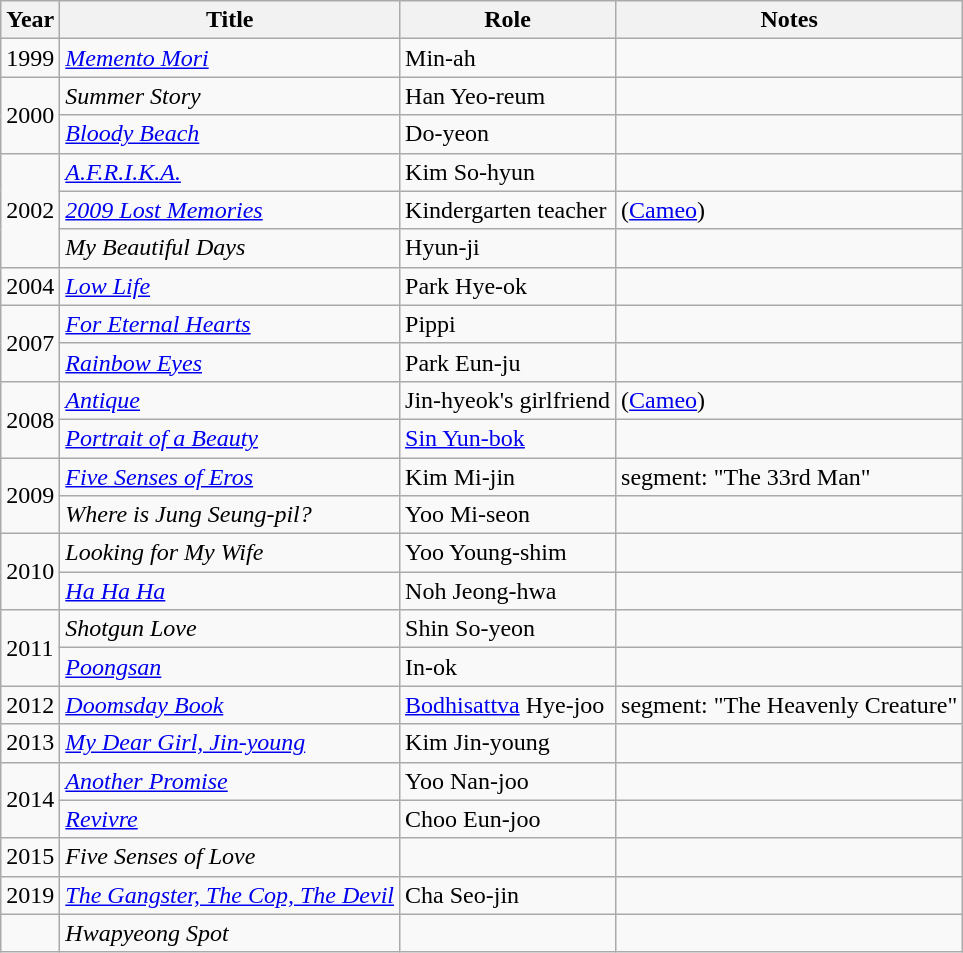<table class="wikitable plainrowheaders sortable">
<tr>
<th scope="col">Year</th>
<th scope="col">Title</th>
<th scope="col">Role</th>
<th>Notes</th>
</tr>
<tr>
<td>1999</td>
<td><em><a href='#'>Memento Mori</a></em></td>
<td>Min-ah</td>
<td></td>
</tr>
<tr>
<td rowspan=2>2000</td>
<td><em>Summer Story</em></td>
<td>Han Yeo-reum</td>
<td></td>
</tr>
<tr>
<td><em><a href='#'>Bloody Beach</a></em></td>
<td>Do-yeon</td>
<td></td>
</tr>
<tr>
<td rowspan=3>2002</td>
<td><em><a href='#'>A.F.R.I.K.A.</a></em></td>
<td>Kim So-hyun</td>
<td></td>
</tr>
<tr>
<td><em><a href='#'>2009 Lost Memories</a></em></td>
<td>Kindergarten teacher</td>
<td>(<a href='#'>Cameo</a>)</td>
</tr>
<tr>
<td><em>My Beautiful Days</em></td>
<td>Hyun-ji</td>
<td></td>
</tr>
<tr>
<td>2004</td>
<td><em><a href='#'>Low Life</a></em></td>
<td>Park Hye-ok</td>
<td></td>
</tr>
<tr>
<td rowspan=2>2007</td>
<td><em><a href='#'>For Eternal Hearts</a></em></td>
<td>Pippi</td>
<td></td>
</tr>
<tr>
<td><em><a href='#'>Rainbow Eyes</a></em></td>
<td>Park Eun-ju</td>
<td></td>
</tr>
<tr>
<td rowspan=2>2008</td>
<td><em><a href='#'>Antique</a></em></td>
<td>Jin-hyeok's girlfriend</td>
<td>(<a href='#'>Cameo</a>)</td>
</tr>
<tr>
<td><em><a href='#'>Portrait of a Beauty</a></em></td>
<td><a href='#'>Sin Yun-bok</a></td>
<td></td>
</tr>
<tr>
<td rowspan=2>2009</td>
<td><em><a href='#'>Five Senses of Eros</a></em></td>
<td>Kim Mi-jin</td>
<td>segment: "The 33rd Man"</td>
</tr>
<tr>
<td><em>Where is Jung Seung-pil?</em> </td>
<td>Yoo Mi-seon</td>
<td></td>
</tr>
<tr>
<td rowspan=2>2010</td>
<td><em>Looking for My Wife</em></td>
<td>Yoo Young-shim</td>
<td></td>
</tr>
<tr>
<td><em><a href='#'>Ha Ha Ha</a></em></td>
<td>Noh Jeong-hwa</td>
<td></td>
</tr>
<tr>
<td rowspan=2>2011</td>
<td><em>Shotgun Love</em></td>
<td>Shin So-yeon</td>
<td></td>
</tr>
<tr>
<td><em><a href='#'>Poongsan</a></em></td>
<td>In-ok</td>
<td></td>
</tr>
<tr>
<td>2012</td>
<td><em><a href='#'>Doomsday Book</a></em></td>
<td><a href='#'>Bodhisattva</a> Hye-joo</td>
<td>segment: "The Heavenly Creature"</td>
</tr>
<tr>
<td>2013</td>
<td><em><a href='#'>My Dear Girl, Jin-young</a></em></td>
<td>Kim Jin-young</td>
<td></td>
</tr>
<tr>
<td rowspan="2">2014</td>
<td><em><a href='#'>Another Promise</a></em></td>
<td>Yoo Nan-joo</td>
<td></td>
</tr>
<tr>
<td><em><a href='#'>Revivre</a></em></td>
<td>Choo Eun-joo</td>
<td></td>
</tr>
<tr>
<td>2015</td>
<td><em>Five Senses of Love</em></td>
<td></td>
<td></td>
</tr>
<tr>
<td>2019</td>
<td><em><a href='#'>The Gangster, The Cop, The Devil</a></em></td>
<td>Cha Seo-jin</td>
<td></td>
</tr>
<tr>
<td></td>
<td><em>Hwapyeong Spot</em></td>
<td></td>
<td></td>
</tr>
</table>
